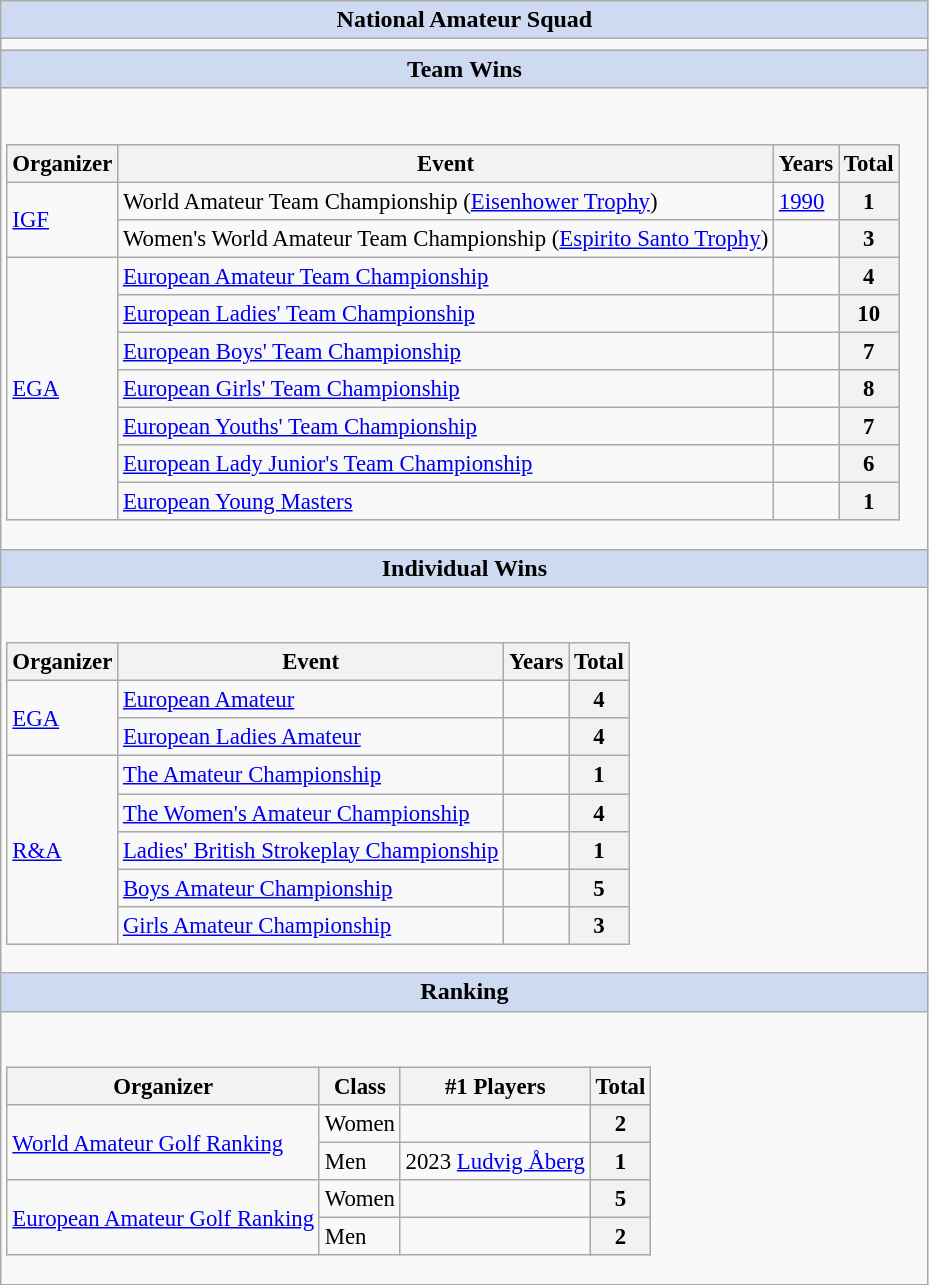<table class="wikitable sortable collapsible collapsed plainrowheaders" style="font-size:100%">
<tr>
<th colspan=60 style="background:#cedaf2;">National Amateur Squad</th>
</tr>
<tr>
<td></td>
</tr>
<tr>
<th colspan=60 style="background:#cedaf2;">Team Wins</th>
</tr>
<tr>
<td><br><table class="wikitable" style="font-size:95%">
<tr>
<th>Organizer</th>
<th>Event</th>
<th>Years</th>
<th>Total</th>
</tr>
<tr>
<td rowspan=2><a href='#'>IGF</a></td>
<td>World Amateur Team Championship (<a href='#'>Eisenhower Trophy</a>)</td>
<td><a href='#'>1990</a></td>
<th>1</th>
</tr>
<tr>
<td>Women's World Amateur Team Championship (<a href='#'>Espirito Santo Trophy</a>)</td>
<td></td>
<th>3</th>
</tr>
<tr>
<td rowspan=7><a href='#'>EGA</a></td>
<td><a href='#'>European Amateur Team Championship</a></td>
<td></td>
<th>4</th>
</tr>
<tr>
<td><a href='#'>European Ladies' Team Championship</a></td>
<td></td>
<th>10</th>
</tr>
<tr>
<td><a href='#'>European Boys' Team Championship</a></td>
<td></td>
<th>7</th>
</tr>
<tr>
<td><a href='#'>European Girls' Team Championship</a></td>
<td></td>
<th>8</th>
</tr>
<tr>
<td><a href='#'>European Youths' Team Championship</a></td>
<td></td>
<th>7</th>
</tr>
<tr>
<td><a href='#'>European Lady Junior's Team Championship</a></td>
<td></td>
<th>6</th>
</tr>
<tr>
<td><a href='#'>European Young Masters</a></td>
<td></td>
<th>1</th>
</tr>
</table>
</td>
</tr>
<tr>
<th colspan=60 style="background:#cedaf2;">Individual Wins</th>
</tr>
<tr>
<td><br><table class="wikitable" style="font-size:95%">
<tr>
<th>Organizer</th>
<th>Event</th>
<th>Years</th>
<th>Total</th>
</tr>
<tr>
<td rowspan=2><a href='#'>EGA</a></td>
<td><a href='#'>European Amateur</a></td>
<td></td>
<th>4</th>
</tr>
<tr>
<td><a href='#'>European Ladies Amateur</a></td>
<td></td>
<th>4</th>
</tr>
<tr>
<td rowspan=5><a href='#'>R&A</a></td>
<td><a href='#'>The Amateur Championship</a></td>
<td></td>
<th>1</th>
</tr>
<tr>
<td><a href='#'>The Women's Amateur Championship</a></td>
<td></td>
<th>4</th>
</tr>
<tr>
<td><a href='#'>Ladies' British Strokeplay Championship</a></td>
<td></td>
<th>1</th>
</tr>
<tr>
<td><a href='#'>Boys Amateur Championship</a></td>
<td></td>
<th>5</th>
</tr>
<tr>
<td><a href='#'>Girls Amateur Championship</a></td>
<td></td>
<th>3</th>
</tr>
</table>
</td>
</tr>
<tr>
<th colspan=60 style="background:#cedaf2;">Ranking</th>
</tr>
<tr>
<td><br><table class="wikitable" style="font-size:95%">
<tr>
<th>Organizer</th>
<th>Class</th>
<th>#1 Players</th>
<th>Total</th>
</tr>
<tr>
<td rowspan=2><a href='#'>World Amateur Golf Ranking</a></td>
<td>Women</td>
<td></td>
<th>2</th>
</tr>
<tr>
<td>Men</td>
<td>2023 <a href='#'>Ludvig Åberg</a></td>
<th>1</th>
</tr>
<tr>
<td rowspan=2><a href='#'>European Amateur Golf Ranking</a></td>
<td>Women</td>
<td></td>
<th>5</th>
</tr>
<tr>
<td>Men</td>
<td></td>
<th>2</th>
</tr>
</table>
</td>
</tr>
</table>
